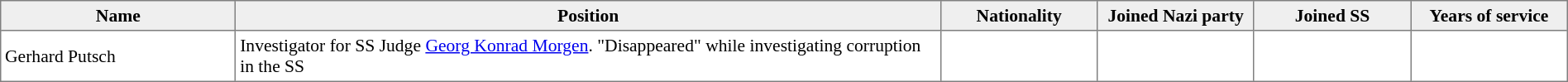<table align="center" border="1" cellpadding="3" cellspacing="0" style="font-size: 90%; border: gray solid 1px; border-collapse: collapse; text-align: middle;">
<tr>
<th bgcolor="#efefef" style="width: 15%">Name</th>
<th bgcolor="#efefef" style="width: 45%">Position</th>
<th bgcolor="#efefef" style="width: 10%">Nationality</th>
<th bgcolor="#efefef" style="width: 10%">Joined Nazi party</th>
<th bgcolor="#efefef" style="width: 10%">Joined SS</th>
<th bgcolor="#efefef" style="width: 10%">Years of service</th>
</tr>
<tr>
<td>Gerhard Putsch</td>
<td>Investigator for SS Judge <a href='#'>Georg Konrad Morgen</a>. "Disappeared" while investigating corruption in the SS</td>
<td></td>
<td></td>
<td></td>
<td></td>
</tr>
</table>
